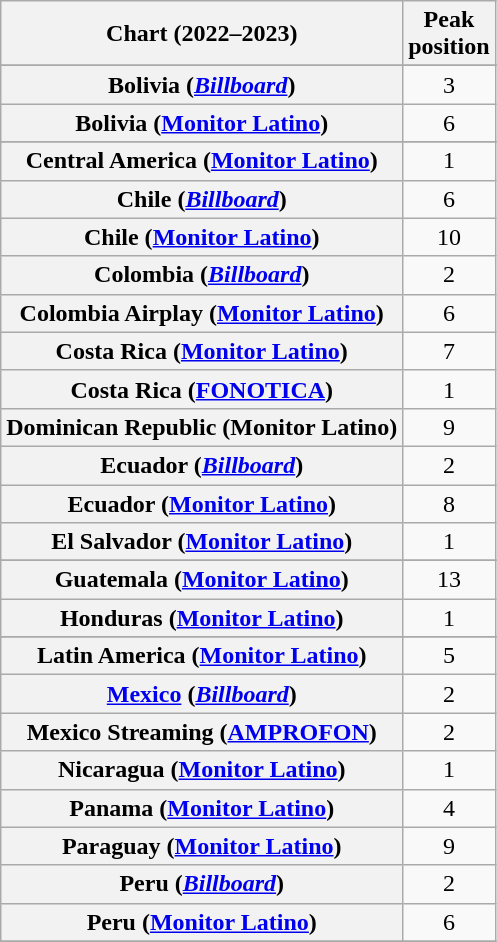<table class="wikitable sortable plainrowheaders" style="text-align:center">
<tr>
<th scope="col">Chart (2022–2023)</th>
<th scope="col">Peak<br>position</th>
</tr>
<tr>
</tr>
<tr>
<th scope="row">Bolivia (<em><a href='#'>Billboard</a></em>)</th>
<td>3</td>
</tr>
<tr>
<th scope="row">Bolivia (<a href='#'>Monitor Latino</a>)</th>
<td>6</td>
</tr>
<tr>
</tr>
<tr>
<th scope="row">Central America (<a href='#'>Monitor Latino</a>)</th>
<td>1</td>
</tr>
<tr>
<th scope="row">Chile (<em><a href='#'>Billboard</a></em>)</th>
<td>6</td>
</tr>
<tr>
<th scope="row">Chile (<a href='#'>Monitor Latino</a>)</th>
<td>10</td>
</tr>
<tr>
<th scope="row">Colombia (<em><a href='#'>Billboard</a></em>)</th>
<td>2</td>
</tr>
<tr>
<th scope="row">Colombia Airplay (<a href='#'>Monitor Latino</a>)</th>
<td>6</td>
</tr>
<tr>
<th scope="row">Costa Rica (<a href='#'>Monitor Latino</a>)</th>
<td>7</td>
</tr>
<tr>
<th scope="row">Costa Rica (<a href='#'>FONOTICA</a>)</th>
<td>1</td>
</tr>
<tr>
<th scope="row">Dominican Republic (Monitor Latino)</th>
<td>9</td>
</tr>
<tr>
<th scope="row">Ecuador (<em><a href='#'>Billboard</a></em>)</th>
<td>2</td>
</tr>
<tr>
<th scope="row">Ecuador (<a href='#'>Monitor Latino</a>)</th>
<td>8</td>
</tr>
<tr>
<th scope="row">El Salvador (<a href='#'>Monitor Latino</a>)</th>
<td>1</td>
</tr>
<tr>
</tr>
<tr>
</tr>
<tr>
<th scope="row">Guatemala (<a href='#'>Monitor Latino</a>)</th>
<td>13</td>
</tr>
<tr>
<th scope="row">Honduras (<a href='#'>Monitor Latino</a>)</th>
<td>1</td>
</tr>
<tr>
</tr>
<tr>
<th scope="row">Latin America (<a href='#'>Monitor Latino</a>)</th>
<td>5</td>
</tr>
<tr>
<th scope="row"><a href='#'>Mexico</a> (<em><a href='#'>Billboard</a></em>)</th>
<td>2</td>
</tr>
<tr>
<th scope="row">Mexico Streaming (<a href='#'>AMPROFON</a>)</th>
<td>2</td>
</tr>
<tr>
<th scope="row">Nicaragua (<a href='#'>Monitor Latino</a>)</th>
<td>1</td>
</tr>
<tr>
<th scope="row">Panama (<a href='#'>Monitor Latino</a>)</th>
<td>4</td>
</tr>
<tr>
<th scope="row">Paraguay (<a href='#'>Monitor Latino</a>)</th>
<td>9</td>
</tr>
<tr>
<th scope="row">Peru (<em><a href='#'>Billboard</a></em>)</th>
<td>2</td>
</tr>
<tr>
<th scope="row">Peru (<a href='#'>Monitor Latino</a>)</th>
<td>6</td>
</tr>
<tr>
</tr>
<tr>
</tr>
<tr>
</tr>
<tr>
</tr>
<tr>
</tr>
<tr>
</tr>
<tr>
</tr>
</table>
